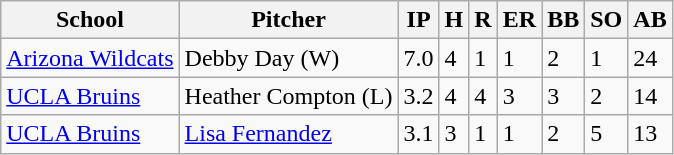<table class="wikitable">
<tr>
<th>School</th>
<th>Pitcher</th>
<th>IP</th>
<th>H</th>
<th>R</th>
<th>ER</th>
<th>BB</th>
<th>SO</th>
<th>AB</th>
</tr>
<tr>
<td><a href='#'>Arizona Wildcats</a></td>
<td>Debby Day (W)</td>
<td>7.0</td>
<td>4</td>
<td>1</td>
<td>1</td>
<td>2</td>
<td>1</td>
<td>24</td>
</tr>
<tr>
<td><a href='#'>UCLA Bruins</a></td>
<td>Heather Compton (L)</td>
<td>3.2</td>
<td>4</td>
<td>4</td>
<td>3</td>
<td>3</td>
<td>2</td>
<td>14</td>
</tr>
<tr>
<td><a href='#'>UCLA Bruins</a></td>
<td><a href='#'>Lisa Fernandez</a></td>
<td>3.1</td>
<td>3</td>
<td>1</td>
<td>1</td>
<td>2</td>
<td>5</td>
<td>13</td>
</tr>
</table>
